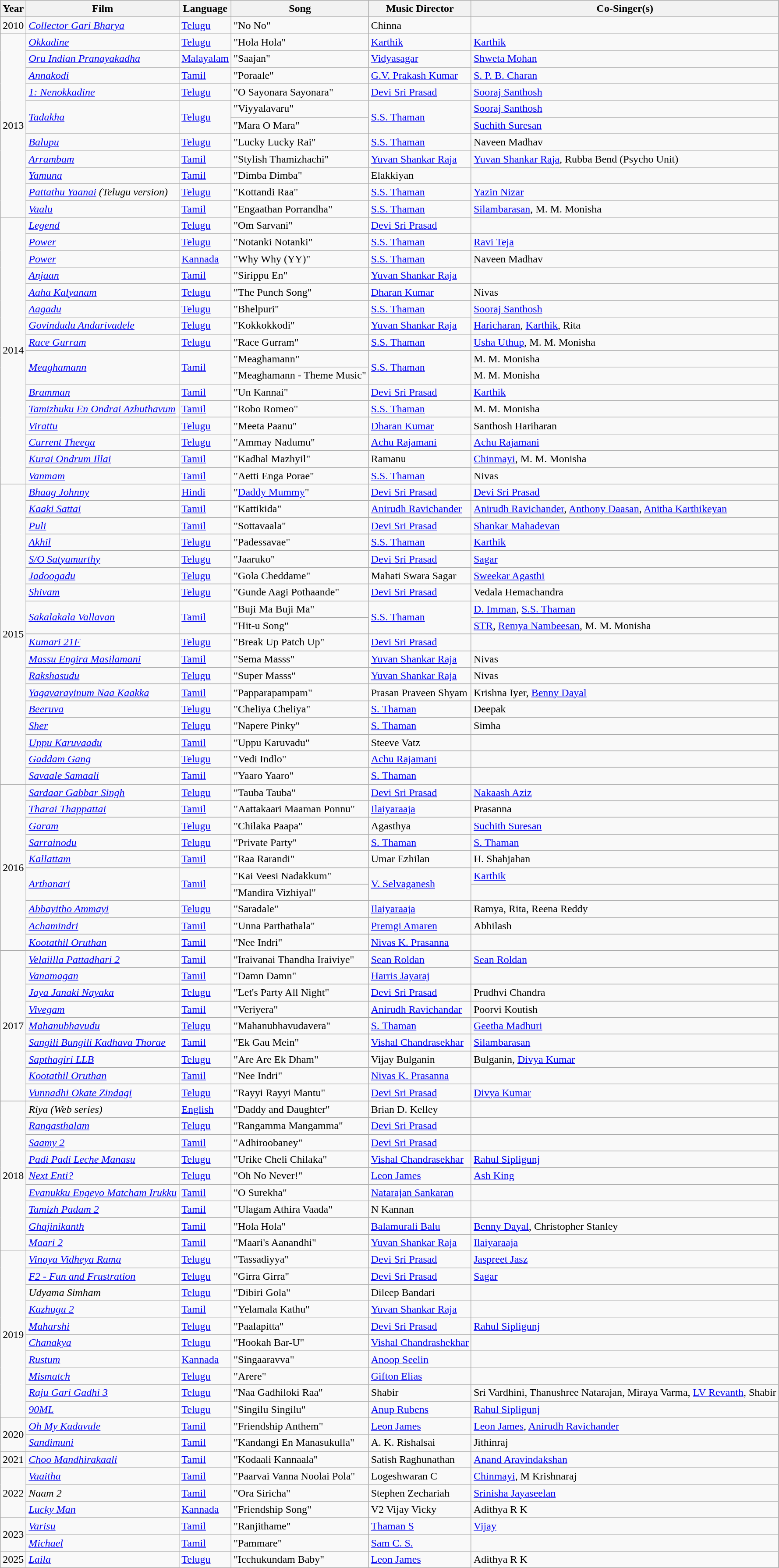<table class="wikitable sortable">
<tr>
<th>Year</th>
<th>Film</th>
<th>Language</th>
<th>Song</th>
<th>Music Director</th>
<th>Co-Singer(s)</th>
</tr>
<tr>
<td>2010</td>
<td><em><a href='#'>Collector Gari Bharya</a></em></td>
<td><a href='#'>Telugu</a></td>
<td>"No No"</td>
<td>Chinna</td>
<td></td>
</tr>
<tr>
<td rowspan="11">2013</td>
<td><em><a href='#'>Okkadine</a></em></td>
<td><a href='#'>Telugu</a></td>
<td>"Hola Hola"</td>
<td><a href='#'>Karthik</a></td>
<td><a href='#'>Karthik</a></td>
</tr>
<tr>
<td><em><a href='#'>Oru Indian Pranayakadha</a></em></td>
<td><a href='#'>Malayalam</a></td>
<td>"Saajan"</td>
<td><a href='#'>Vidyasagar</a></td>
<td><a href='#'>Shweta Mohan</a></td>
</tr>
<tr>
<td><em><a href='#'>Annakodi</a></em></td>
<td><a href='#'>Tamil</a></td>
<td>"Poraale"</td>
<td><a href='#'>G.V. Prakash Kumar</a></td>
<td><a href='#'>S. P. B. Charan</a></td>
</tr>
<tr>
<td><em><a href='#'>1: Nenokkadine</a></em></td>
<td><a href='#'>Telugu</a></td>
<td>"O Sayonara Sayonara"</td>
<td><a href='#'>Devi Sri Prasad</a></td>
<td><a href='#'>Sooraj Santhosh</a></td>
</tr>
<tr>
<td rowspan="2"><em><a href='#'>Tadakha</a></em></td>
<td rowspan="2"><a href='#'>Telugu</a></td>
<td>"Viyyalavaru"</td>
<td rowspan="2"><a href='#'>S.S. Thaman</a></td>
<td><a href='#'>Sooraj Santhosh</a></td>
</tr>
<tr>
<td>"Mara O Mara"</td>
<td><a href='#'>Suchith Suresan</a></td>
</tr>
<tr>
<td><em><a href='#'>Balupu</a></em></td>
<td><a href='#'>Telugu</a></td>
<td>"Lucky Lucky Rai"</td>
<td><a href='#'>S.S. Thaman</a></td>
<td>Naveen Madhav</td>
</tr>
<tr>
<td><em><a href='#'>Arrambam</a></em></td>
<td><a href='#'>Tamil</a></td>
<td>"Stylish Thamizhachi"</td>
<td><a href='#'>Yuvan Shankar Raja</a></td>
<td><a href='#'>Yuvan Shankar Raja</a>, Rubba Bend (Psycho Unit)</td>
</tr>
<tr>
<td><a href='#'><em>Yamuna</em></a></td>
<td><a href='#'>Tamil</a></td>
<td>"Dimba Dimba"</td>
<td>Elakkiyan</td>
<td></td>
</tr>
<tr>
<td><em><a href='#'>Pattathu Yaanai</a></em> <em>(Telugu version)</em></td>
<td><a href='#'>Telugu</a></td>
<td>"Kottandi Raa"</td>
<td><a href='#'>S.S. Thaman</a></td>
<td><a href='#'>Yazin Nizar</a></td>
</tr>
<tr>
<td><em><a href='#'>Vaalu</a></em></td>
<td><a href='#'>Tamil</a></td>
<td>"Engaathan Porrandha"</td>
<td><a href='#'>S.S. Thaman</a></td>
<td><a href='#'>Silambarasan</a>, M. M. Monisha</td>
</tr>
<tr>
<td rowspan="16">2014</td>
<td><em><a href='#'>Legend</a></em></td>
<td><a href='#'>Telugu</a></td>
<td>"Om Sarvani"</td>
<td><a href='#'>Devi Sri Prasad</a></td>
<td></td>
</tr>
<tr>
<td><em><a href='#'>Power</a></em></td>
<td><a href='#'>Telugu</a></td>
<td>"Notanki Notanki"</td>
<td><a href='#'>S.S. Thaman</a></td>
<td><a href='#'>Ravi Teja</a></td>
</tr>
<tr>
<td><em><a href='#'>Power</a></em></td>
<td><a href='#'>Kannada</a></td>
<td>"Why Why (YY)"</td>
<td><a href='#'>S.S. Thaman</a></td>
<td>Naveen Madhav</td>
</tr>
<tr>
<td><em><a href='#'>Anjaan</a></em></td>
<td><a href='#'>Tamil</a></td>
<td>"Sirippu En"</td>
<td><a href='#'>Yuvan Shankar Raja</a></td>
<td></td>
</tr>
<tr>
<td><em><a href='#'>Aaha Kalyanam</a></em></td>
<td><a href='#'>Telugu</a></td>
<td>"The Punch Song"</td>
<td><a href='#'>Dharan Kumar</a></td>
<td>Nivas</td>
</tr>
<tr>
<td><em><a href='#'>Aagadu</a></em></td>
<td><a href='#'>Telugu</a></td>
<td>"Bhelpuri"</td>
<td><a href='#'>S.S. Thaman</a></td>
<td><a href='#'>Sooraj Santhosh</a></td>
</tr>
<tr>
<td><em><a href='#'>Govindudu Andarivadele</a></em></td>
<td><a href='#'>Telugu</a></td>
<td>"Kokkokkodi"</td>
<td><a href='#'>Yuvan Shankar Raja</a></td>
<td><a href='#'>Haricharan</a>, <a href='#'>Karthik</a>, Rita</td>
</tr>
<tr>
<td><em><a href='#'>Race Gurram</a></em></td>
<td><a href='#'>Telugu</a></td>
<td>"Race Gurram"</td>
<td><a href='#'>S.S. Thaman</a></td>
<td><a href='#'>Usha Uthup</a>, M. M. Monisha</td>
</tr>
<tr>
<td rowspan="2"><em><a href='#'>Meaghamann</a></em></td>
<td rowspan="2"><a href='#'>Tamil</a></td>
<td>"Meaghamann"</td>
<td rowspan="2"><a href='#'>S.S. Thaman</a></td>
<td>M. M. Monisha</td>
</tr>
<tr>
<td>"Meaghamann - Theme Music"</td>
<td>M. M. Monisha</td>
</tr>
<tr>
<td><em><a href='#'>Bramman</a></em></td>
<td><a href='#'>Tamil</a></td>
<td>"Un Kannai"</td>
<td><a href='#'>Devi Sri Prasad</a></td>
<td><a href='#'>Karthik</a></td>
</tr>
<tr>
<td><em><a href='#'>Tamizhuku En Ondrai Azhuthavum</a></em></td>
<td><a href='#'>Tamil</a></td>
<td>"Robo Romeo"</td>
<td><a href='#'>S.S. Thaman</a></td>
<td>M. M. Monisha</td>
</tr>
<tr>
<td><em><a href='#'>Virattu</a></em></td>
<td><a href='#'>Telugu</a></td>
<td>"Meeta Paanu"</td>
<td><a href='#'>Dharan Kumar</a></td>
<td>Santhosh Hariharan</td>
</tr>
<tr>
<td><em><a href='#'>Current Theega</a></em></td>
<td><a href='#'>Telugu</a></td>
<td>"Ammay Nadumu"</td>
<td><a href='#'>Achu Rajamani</a></td>
<td><a href='#'>Achu Rajamani</a></td>
</tr>
<tr>
<td><em><a href='#'>Kurai Ondrum Illai</a></em></td>
<td><a href='#'>Tamil</a></td>
<td>"Kadhal Mazhyil"</td>
<td>Ramanu</td>
<td><a href='#'>Chinmayi</a>, M. M. Monisha</td>
</tr>
<tr>
<td><em><a href='#'>Vanmam</a></em></td>
<td><a href='#'>Tamil</a></td>
<td>"Aetti Enga Porae"</td>
<td><a href='#'>S.S. Thaman</a></td>
<td>Nivas</td>
</tr>
<tr>
<td rowspan="18">2015</td>
<td><em><a href='#'>Bhaag Johnny</a></em></td>
<td><a href='#'>Hindi</a></td>
<td>"<a href='#'>Daddy Mummy</a>"</td>
<td><a href='#'>Devi Sri Prasad</a></td>
<td><a href='#'>Devi Sri Prasad</a></td>
</tr>
<tr>
<td><em><a href='#'>Kaaki Sattai</a></em></td>
<td><a href='#'>Tamil</a></td>
<td>"Kattikida"</td>
<td><a href='#'>Anirudh Ravichander</a></td>
<td><a href='#'>Anirudh Ravichander</a>, <a href='#'>Anthony Daasan</a>, <a href='#'>Anitha Karthikeyan</a></td>
</tr>
<tr>
<td><em><a href='#'>Puli</a></em></td>
<td><a href='#'>Tamil</a></td>
<td>"Sottavaala"</td>
<td><a href='#'>Devi Sri Prasad</a></td>
<td><a href='#'>Shankar Mahadevan</a></td>
</tr>
<tr>
<td><em><a href='#'>Akhil</a></em></td>
<td><a href='#'>Telugu</a></td>
<td>"Padessavae"</td>
<td><a href='#'>S.S. Thaman</a></td>
<td><a href='#'>Karthik</a></td>
</tr>
<tr>
<td><em><a href='#'>S/O Satyamurthy</a></em></td>
<td><a href='#'>Telugu</a></td>
<td>"Jaaruko"</td>
<td><a href='#'>Devi Sri Prasad</a></td>
<td><a href='#'>Sagar</a></td>
</tr>
<tr>
<td><em><a href='#'>Jadoogadu</a></em></td>
<td><a href='#'>Telugu</a></td>
<td>"Gola Cheddame"</td>
<td>Mahati Swara Sagar</td>
<td><a href='#'>Sweekar Agasthi</a></td>
</tr>
<tr>
<td><em><a href='#'>Shivam</a></em></td>
<td><a href='#'>Telugu</a></td>
<td>"Gunde Aagi Pothaande"</td>
<td><a href='#'>Devi Sri Prasad</a></td>
<td>Vedala Hemachandra</td>
</tr>
<tr>
<td rowspan="2"><em><a href='#'>Sakalakala Vallavan</a></em></td>
<td rowspan="2"><a href='#'>Tamil</a></td>
<td>"Buji Ma Buji Ma"</td>
<td rowspan="2"><a href='#'>S.S. Thaman</a></td>
<td><a href='#'>D. Imman</a>, <a href='#'>S.S. Thaman</a></td>
</tr>
<tr>
<td>"Hit-u Song"</td>
<td><a href='#'>STR</a>, <a href='#'>Remya Nambeesan</a>, M. M. Monisha</td>
</tr>
<tr>
<td><em><a href='#'>Kumari 21F</a></em></td>
<td><a href='#'>Telugu</a></td>
<td>"Break Up Patch Up"</td>
<td><a href='#'>Devi Sri Prasad</a></td>
<td></td>
</tr>
<tr>
<td><em><a href='#'>Massu Engira Masilamani</a></em></td>
<td><a href='#'>Tamil</a></td>
<td>"Sema Masss"</td>
<td><a href='#'>Yuvan Shankar Raja</a></td>
<td>Nivas</td>
</tr>
<tr>
<td><em><a href='#'>Rakshasudu</a></em></td>
<td><a href='#'>Telugu</a></td>
<td>"Super Masss"</td>
<td><a href='#'>Yuvan Shankar Raja</a></td>
<td>Nivas</td>
</tr>
<tr>
<td><em><a href='#'>Yagavarayinum Naa Kaakka</a></em></td>
<td><a href='#'>Tamil</a></td>
<td>"Papparapampam"</td>
<td>Prasan Praveen Shyam</td>
<td>Krishna Iyer, <a href='#'>Benny Dayal</a></td>
</tr>
<tr>
<td><em><a href='#'>Beeruva</a></em></td>
<td><a href='#'>Telugu</a></td>
<td>"Cheliya Cheliya"</td>
<td><a href='#'>S. Thaman</a></td>
<td>Deepak</td>
</tr>
<tr>
<td><em><a href='#'>Sher</a></em></td>
<td><a href='#'>Telugu</a></td>
<td>"Napere Pinky"</td>
<td><a href='#'>S. Thaman</a></td>
<td>Simha</td>
</tr>
<tr>
<td><em><a href='#'>Uppu Karuvaadu</a></em></td>
<td><a href='#'>Tamil</a></td>
<td>"Uppu Karuvadu"</td>
<td>Steeve Vatz</td>
<td></td>
</tr>
<tr>
<td><em><a href='#'>Gaddam Gang</a></em></td>
<td><a href='#'>Telugu</a></td>
<td>"Vedi Indlo"</td>
<td><a href='#'>Achu Rajamani</a></td>
<td></td>
</tr>
<tr>
<td><em><a href='#'>Savaale Samaali</a></em></td>
<td><a href='#'>Tamil</a></td>
<td>"Yaaro Yaaro"</td>
<td><a href='#'>S. Thaman</a></td>
<td></td>
</tr>
<tr>
<td rowspan="10">2016</td>
<td><em><a href='#'>Sardaar Gabbar Singh</a></em></td>
<td><a href='#'>Telugu</a></td>
<td>"Tauba Tauba"</td>
<td><a href='#'>Devi Sri Prasad</a></td>
<td><a href='#'>Nakaash Aziz</a></td>
</tr>
<tr>
<td><em><a href='#'>Tharai Thappattai</a></em></td>
<td><a href='#'>Tamil</a></td>
<td>"Aattakaari Maaman Ponnu"</td>
<td><a href='#'>Ilaiyaraaja</a></td>
<td>Prasanna</td>
</tr>
<tr>
<td><a href='#'><em>Garam</em></a></td>
<td><a href='#'>Telugu</a></td>
<td>"Chilaka Paapa"</td>
<td>Agasthya</td>
<td><a href='#'>Suchith Suresan</a></td>
</tr>
<tr>
<td><em><a href='#'>Sarrainodu</a></em></td>
<td><a href='#'>Telugu</a></td>
<td>"Private Party"</td>
<td><a href='#'>S. Thaman</a></td>
<td><a href='#'>S. Thaman</a></td>
</tr>
<tr>
<td><em><a href='#'>Kallattam</a></em></td>
<td><a href='#'>Tamil</a></td>
<td>"Raa Rarandi"</td>
<td>Umar Ezhilan</td>
<td>H. Shahjahan</td>
</tr>
<tr>
<td rowspan="2"><em><a href='#'>Arthanari</a></em></td>
<td rowspan="2"><a href='#'>Tamil</a></td>
<td>"Kai Veesi Nadakkum"</td>
<td rowspan="2"><a href='#'>V. Selvaganesh</a></td>
<td><a href='#'>Karthik</a></td>
</tr>
<tr>
<td>"Mandira Vizhiyal"</td>
<td></td>
</tr>
<tr>
<td><em><a href='#'>Abbayitho Ammayi</a></em></td>
<td><a href='#'>Telugu</a></td>
<td>"Saradale"</td>
<td><a href='#'>Ilaiyaraaja</a></td>
<td>Ramya, Rita, Reena Reddy</td>
</tr>
<tr>
<td><em><a href='#'>Achamindri</a></em></td>
<td><a href='#'>Tamil</a></td>
<td>"Unna Parthathala"</td>
<td><a href='#'>Premgi Amaren</a></td>
<td>Abhilash</td>
</tr>
<tr>
<td><em><a href='#'>Kootathil Oruthan</a></em></td>
<td><a href='#'>Tamil</a></td>
<td>"Nee Indri"</td>
<td><a href='#'>Nivas K. Prasanna</a></td>
<td></td>
</tr>
<tr>
<td rowspan="9">2017</td>
<td><em><a href='#'>Velaiilla Pattadhari 2</a></em></td>
<td><a href='#'>Tamil</a></td>
<td>"Iraivanai Thandha Iraiviye"</td>
<td><a href='#'>Sean Roldan</a></td>
<td><a href='#'>Sean Roldan</a></td>
</tr>
<tr>
<td><em><a href='#'>Vanamagan</a></em></td>
<td><a href='#'>Tamil</a></td>
<td>"Damn Damn"</td>
<td><a href='#'>Harris Jayaraj</a></td>
<td></td>
</tr>
<tr>
<td><em><a href='#'>Jaya Janaki Nayaka</a></em></td>
<td><a href='#'>Telugu</a></td>
<td>"Let's Party All Night"</td>
<td><a href='#'>Devi Sri Prasad</a></td>
<td>Prudhvi Chandra</td>
</tr>
<tr>
<td><em><a href='#'>Vivegam</a></em></td>
<td><a href='#'>Tamil</a></td>
<td>"Veriyera"</td>
<td><a href='#'>Anirudh Ravichandar</a></td>
<td>Poorvi Koutish</td>
</tr>
<tr>
<td><em><a href='#'>Mahanubhavudu</a></em></td>
<td><a href='#'>Telugu</a></td>
<td>"Mahanubhavudavera"</td>
<td><a href='#'>S. Thaman</a></td>
<td><a href='#'>Geetha Madhuri</a></td>
</tr>
<tr>
<td><em><a href='#'>Sangili Bungili Kadhava Thorae</a></em></td>
<td><a href='#'>Tamil</a></td>
<td>"Ek Gau Mein"</td>
<td><a href='#'>Vishal Chandrasekhar</a></td>
<td><a href='#'>Silambarasan</a></td>
</tr>
<tr>
<td><em><a href='#'>Sapthagiri LLB</a></em></td>
<td><a href='#'>Telugu</a></td>
<td>"Are Are Ek Dham"</td>
<td>Vijay Bulganin</td>
<td>Bulganin, <a href='#'>Divya Kumar</a></td>
</tr>
<tr>
<td><em><a href='#'>Kootathil Oruthan</a></em></td>
<td><a href='#'>Tamil</a></td>
<td>"Nee Indri"</td>
<td><a href='#'>Nivas K. Prasanna</a></td>
<td></td>
</tr>
<tr>
<td><em><a href='#'>Vunnadhi Okate Zindagi</a></em></td>
<td><a href='#'>Telugu</a></td>
<td>"Rayyi Rayyi Mantu"</td>
<td><a href='#'>Devi Sri Prasad</a></td>
<td><a href='#'>Divya Kumar</a></td>
</tr>
<tr>
<td rowspan="9">2018</td>
<td><em>Riya (Web series)</em></td>
<td><a href='#'>English</a></td>
<td>"Daddy and Daughter"</td>
<td>Brian D. Kelley</td>
<td></td>
</tr>
<tr>
<td><em><a href='#'>Rangasthalam</a></em></td>
<td><a href='#'>Telugu</a></td>
<td>"Rangamma Mangamma"</td>
<td><a href='#'>Devi Sri Prasad</a></td>
<td></td>
</tr>
<tr>
<td><em><a href='#'>Saamy 2</a></em></td>
<td><a href='#'>Tamil</a></td>
<td>"Adhiroobaney"</td>
<td><a href='#'>Devi Sri Prasad</a></td>
<td></td>
</tr>
<tr>
<td><em><a href='#'>Padi Padi Leche Manasu</a></em></td>
<td><a href='#'>Telugu</a></td>
<td>"Urike Cheli Chilaka"</td>
<td><a href='#'>Vishal Chandrasekhar</a></td>
<td><a href='#'>Rahul Sipligunj</a></td>
</tr>
<tr>
<td><em><a href='#'>Next Enti?</a></em></td>
<td><a href='#'>Telugu</a></td>
<td>"Oh No Never!"</td>
<td><a href='#'>Leon James</a></td>
<td><a href='#'>Ash King</a></td>
</tr>
<tr>
<td><em><a href='#'>Evanukku Engeyo Matcham Irukku</a></em></td>
<td><a href='#'>Tamil</a></td>
<td>"O Surekha"</td>
<td><a href='#'>Natarajan Sankaran</a></td>
<td></td>
</tr>
<tr>
<td><em><a href='#'>Tamizh Padam 2</a></em></td>
<td><a href='#'>Tamil</a></td>
<td>"Ulagam Athira Vaada"</td>
<td>N Kannan</td>
<td></td>
</tr>
<tr>
<td><em><a href='#'>Ghajinikanth</a></em></td>
<td><a href='#'>Tamil</a></td>
<td>"Hola Hola"</td>
<td><a href='#'>Balamurali Balu</a></td>
<td><a href='#'>Benny Dayal</a>, Christopher Stanley</td>
</tr>
<tr>
<td><em><a href='#'>Maari 2</a></em></td>
<td><a href='#'>Tamil</a></td>
<td>"Maari's Aanandhi"</td>
<td><a href='#'>Yuvan Shankar Raja</a></td>
<td><a href='#'>Ilaiyaraaja</a></td>
</tr>
<tr>
<td rowspan="10">2019</td>
<td><em><a href='#'>Vinaya Vidheya Rama</a></em></td>
<td><a href='#'>Telugu</a></td>
<td>"Tassadiyya"</td>
<td><a href='#'>Devi Sri Prasad</a></td>
<td><a href='#'>Jaspreet Jasz</a></td>
</tr>
<tr>
<td><em><a href='#'>F2 - Fun and Frustration</a></em></td>
<td><a href='#'>Telugu</a></td>
<td>"Girra Girra"</td>
<td><a href='#'>Devi Sri Prasad</a></td>
<td><a href='#'>Sagar</a></td>
</tr>
<tr>
<td><em>Udyama Simham</em></td>
<td><a href='#'>Telugu</a></td>
<td>"Dibiri Gola"</td>
<td>Dileep Bandari</td>
<td></td>
</tr>
<tr>
<td><em><a href='#'>Kazhugu 2</a></em></td>
<td><a href='#'>Tamil</a></td>
<td>"Yelamala Kathu"</td>
<td><a href='#'>Yuvan Shankar Raja</a></td>
<td></td>
</tr>
<tr>
<td><em><a href='#'>Maharshi</a></em></td>
<td><a href='#'>Telugu</a></td>
<td>"Paalapitta"</td>
<td><a href='#'>Devi Sri Prasad</a></td>
<td><a href='#'>Rahul Sipligunj</a></td>
</tr>
<tr>
<td><a href='#'><em>Chanakya</em></a></td>
<td><a href='#'>Telugu</a></td>
<td>"Hookah Bar-U"</td>
<td><a href='#'>Vishal Chandrashekhar</a></td>
<td></td>
</tr>
<tr>
<td><a href='#'><em>Rustum</em></a></td>
<td><a href='#'>Kannada</a></td>
<td>"Singaaravva"</td>
<td><a href='#'>Anoop Seelin</a></td>
<td></td>
</tr>
<tr>
<td><a href='#'><em>Mismatch</em></a></td>
<td><a href='#'>Telugu</a></td>
<td>"Arere"</td>
<td><a href='#'>Gifton Elias</a></td>
<td></td>
</tr>
<tr>
<td><em><a href='#'>Raju Gari Gadhi 3</a></em></td>
<td><a href='#'>Telugu</a></td>
<td>"Naa Gadhiloki Raa"</td>
<td>Shabir</td>
<td>Sri Vardhini, Thanushree Natarajan, Miraya Varma, <a href='#'>LV Revanth</a>, Shabir</td>
</tr>
<tr>
<td><em><a href='#'>90ML</a></em></td>
<td><a href='#'>Telugu</a></td>
<td>"Singilu Singilu"</td>
<td><a href='#'>Anup Rubens</a></td>
<td><a href='#'>Rahul Sipligunj</a></td>
</tr>
<tr>
<td rowspan="2">2020</td>
<td><em><a href='#'>Oh My Kadavule</a></em></td>
<td><a href='#'>Tamil</a></td>
<td>"Friendship Anthem"</td>
<td><a href='#'>Leon James</a></td>
<td><a href='#'>Leon James</a>, <a href='#'>Anirudh Ravichander</a></td>
</tr>
<tr>
<td><em><a href='#'>Sandimuni</a></em></td>
<td><a href='#'>Tamil</a></td>
<td>"Kandangi En Manasukulla"</td>
<td>A. K. Rishalsai</td>
<td>Jithinraj</td>
</tr>
<tr>
<td>2021</td>
<td><em><a href='#'>Choo Mandhirakaali</a></em></td>
<td><a href='#'>Tamil</a></td>
<td>"Kodaali Kannaala"</td>
<td>Satish Raghunathan</td>
<td><a href='#'>Anand Aravindakshan</a></td>
</tr>
<tr>
<td rowspan="3">2022</td>
<td><em><a href='#'>Vaaitha</a></em></td>
<td><a href='#'>Tamil</a></td>
<td>"Paarvai Vanna Noolai Pola"</td>
<td>Logeshwaran C</td>
<td><a href='#'>Chinmayi</a>, M Krishnaraj</td>
</tr>
<tr>
<td><em>Naam 2</em></td>
<td><a href='#'>Tamil</a></td>
<td>"Ora Siricha"</td>
<td>Stephen Zechariah</td>
<td><a href='#'>Srinisha Jayaseelan</a></td>
</tr>
<tr>
<td><a href='#'><em>Lucky Man</em></a></td>
<td><a href='#'>Kannada</a></td>
<td>"Friendship Song"</td>
<td>V2 Vijay Vicky</td>
<td>Adithya R K</td>
</tr>
<tr>
<td rowspan="2">2023</td>
<td><em><a href='#'>Varisu</a></em></td>
<td><a href='#'>Tamil</a></td>
<td>"Ranjithame"</td>
<td><a href='#'>Thaman S</a></td>
<td><a href='#'>Vijay</a></td>
</tr>
<tr>
<td><a href='#'><em>Michael</em></a></td>
<td><a href='#'>Tamil</a></td>
<td>"Pammare"</td>
<td><a href='#'>Sam C. S.</a></td>
<td></td>
</tr>
<tr>
<td>2025</td>
<td><a href='#'><em>Laila</em></a></td>
<td><a href='#'>Telugu</a></td>
<td>"Icchukundam Baby"</td>
<td><a href='#'>Leon James</a></td>
<td>Adithya R K</td>
</tr>
</table>
